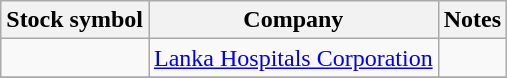<table class="wikitable">
<tr>
<th>Stock symbol</th>
<th>Company</th>
<th>Notes</th>
</tr>
<tr>
<td></td>
<td><a href='#'>Lanka Hospitals Corporation</a></td>
<td></td>
</tr>
<tr>
</tr>
</table>
